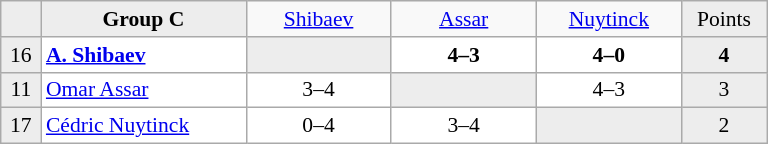<table class="wikitable" style="font-size:90%">
<tr style="text-align:center;">
<td style="background-color:#ededed;" width="20"></td>
<td style="background-color:#ededed;" width="130" style="text-align:center;"><strong>Group C</strong></td>
<td width="90"> <a href='#'>Shibaev</a></td>
<td width="90"> <a href='#'>Assar</a></td>
<td width="90"> <a href='#'>Nuytinck</a></td>
<td style="background-color:#ededed;" width="50">Points</td>
</tr>
<tr style="text-align:center;background-color:#ffffff;">
<td style="background-color:#ededed;">16</td>
<td style="text-align:left;"> <strong><a href='#'>A. Shibaev</a></strong></td>
<td style="background-color:#ededed;"></td>
<td><strong>4–3</strong></td>
<td><strong>4–0</strong></td>
<td style="background-color:#ededed;"><strong>4<em></td>
</tr>
<tr style="text-align:center;background-color:#ffffff;">
<td style="background-color:#ededed;">11</td>
<td style="text-align:left;"> </strong><a href='#'>Omar Assar</a><strong></td>
<td>3–4</td>
<td style="background-color:#ededed;"></td>
<td></strong>4–3<strong></td>
<td style="background-color:#ededed;"></strong>3<strong></td>
</tr>
<tr style="text-align:center;background-color:#ffffff;">
<td style="background-color:#ededed;">17</td>
<td style="text-align:left;"> <a href='#'>Cédric Nuytinck</a></td>
<td>0–4</td>
<td>3–4</td>
<td style="background-color:#ededed;"></td>
<td style="background-color:#ededed;"></strong>2<strong></td>
</tr>
</table>
